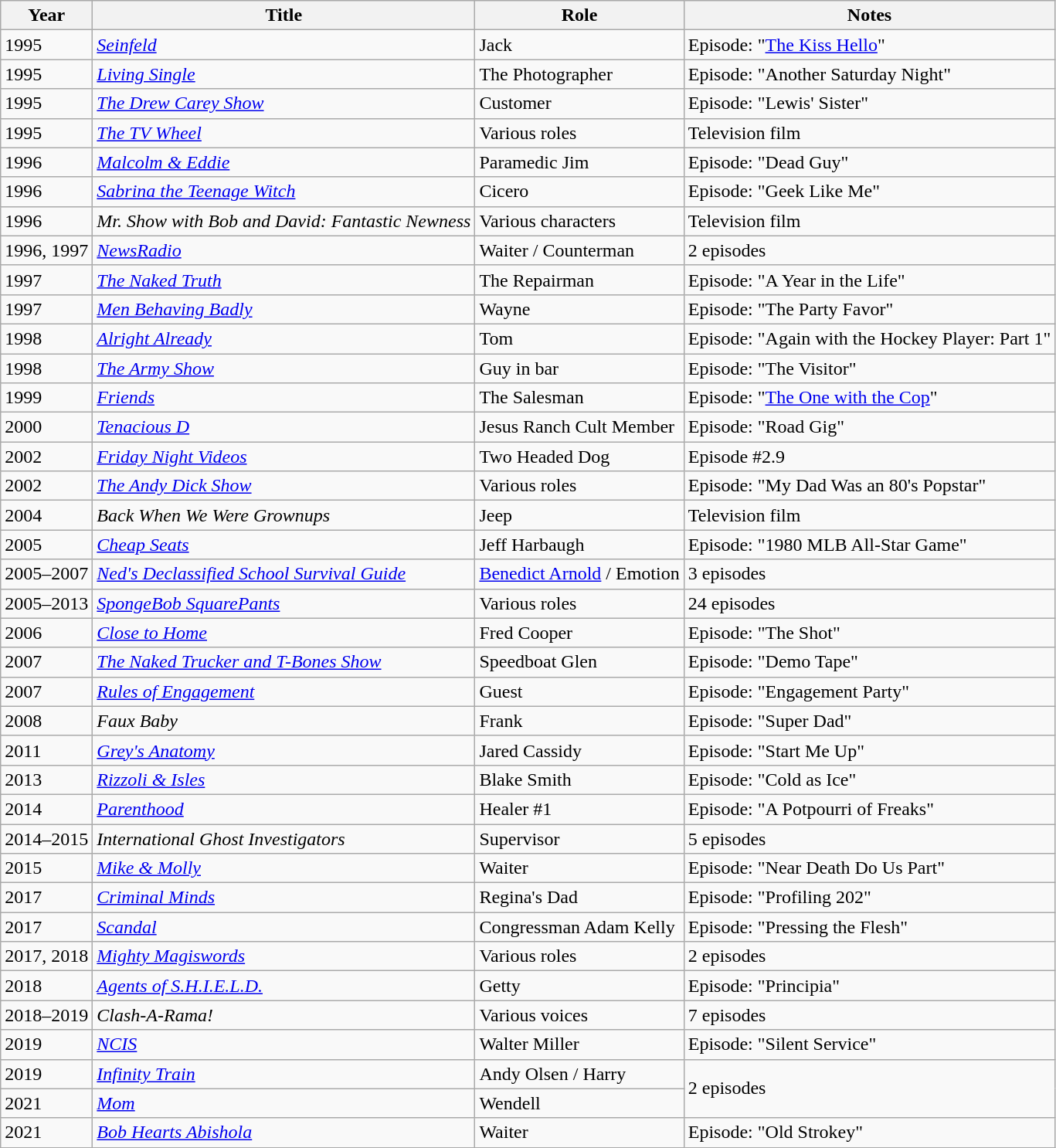<table class="wikitable sortable">
<tr>
<th>Year</th>
<th>Title</th>
<th>Role</th>
<th>Notes</th>
</tr>
<tr>
<td>1995</td>
<td><em><a href='#'>Seinfeld</a></em></td>
<td>Jack</td>
<td>Episode: "<a href='#'>The Kiss Hello</a>"</td>
</tr>
<tr>
<td>1995</td>
<td><em><a href='#'>Living Single</a></em></td>
<td>The Photographer</td>
<td>Episode: "Another Saturday Night"</td>
</tr>
<tr>
<td>1995</td>
<td><em><a href='#'>The Drew Carey Show</a></em></td>
<td>Customer</td>
<td>Episode: "Lewis' Sister"</td>
</tr>
<tr>
<td>1995</td>
<td><em><a href='#'>The TV Wheel</a></em></td>
<td>Various roles</td>
<td>Television film</td>
</tr>
<tr>
<td>1996</td>
<td><em><a href='#'>Malcolm & Eddie</a></em></td>
<td>Paramedic Jim</td>
<td>Episode: "Dead Guy"</td>
</tr>
<tr>
<td>1996</td>
<td><a href='#'><em>Sabrina the Teenage Witch</em></a></td>
<td>Cicero</td>
<td>Episode: "Geek Like Me"</td>
</tr>
<tr>
<td>1996</td>
<td><em>Mr. Show with Bob and David: Fantastic Newness</em></td>
<td>Various characters</td>
<td>Television film</td>
</tr>
<tr>
<td>1996, 1997</td>
<td><em><a href='#'>NewsRadio</a></em></td>
<td>Waiter / Counterman</td>
<td>2 episodes</td>
</tr>
<tr>
<td>1997</td>
<td><a href='#'><em>The Naked Truth</em></a></td>
<td>The Repairman</td>
<td>Episode: "A Year in the Life"</td>
</tr>
<tr>
<td>1997</td>
<td><a href='#'><em>Men Behaving Badly</em></a></td>
<td>Wayne</td>
<td>Episode: "The Party Favor"</td>
</tr>
<tr>
<td>1998</td>
<td><a href='#'><em>Alright Already</em></a></td>
<td>Tom</td>
<td>Episode: "Again with the Hockey Player: Part 1"</td>
</tr>
<tr>
<td>1998</td>
<td><em><a href='#'>The Army Show</a></em></td>
<td>Guy in bar</td>
<td>Episode: "The Visitor"</td>
</tr>
<tr>
<td>1999</td>
<td><em><a href='#'>Friends</a></em></td>
<td>The Salesman</td>
<td>Episode: "<a href='#'>The One with the Cop</a>"</td>
</tr>
<tr>
<td>2000</td>
<td><a href='#'><em>Tenacious D</em></a></td>
<td>Jesus Ranch Cult Member</td>
<td>Episode: "Road Gig"</td>
</tr>
<tr>
<td>2002</td>
<td><em><a href='#'>Friday Night Videos</a></em></td>
<td>Two Headed Dog</td>
<td>Episode #2.9</td>
</tr>
<tr>
<td>2002</td>
<td><em><a href='#'>The Andy Dick Show</a></em></td>
<td>Various roles</td>
<td>Episode: "My Dad Was an 80's Popstar"</td>
</tr>
<tr>
<td>2004</td>
<td><em>Back When We Were Grownups</em></td>
<td>Jeep</td>
<td>Television film</td>
</tr>
<tr>
<td>2005</td>
<td><a href='#'><em>Cheap Seats</em></a></td>
<td>Jeff Harbaugh</td>
<td>Episode: "1980 MLB All-Star Game"</td>
</tr>
<tr>
<td>2005–2007</td>
<td><em><a href='#'>Ned's Declassified School Survival Guide</a></em></td>
<td><a href='#'>Benedict Arnold</a> / Emotion</td>
<td>3 episodes</td>
</tr>
<tr>
<td>2005–2013</td>
<td><em><a href='#'>SpongeBob SquarePants</a></em></td>
<td>Various roles</td>
<td>24 episodes</td>
</tr>
<tr>
<td>2006</td>
<td><a href='#'><em>Close to Home</em></a></td>
<td>Fred Cooper</td>
<td>Episode: "The Shot"</td>
</tr>
<tr>
<td>2007</td>
<td><em><a href='#'>The Naked Trucker and T-Bones Show</a></em></td>
<td>Speedboat Glen</td>
<td>Episode: "Demo Tape"</td>
</tr>
<tr>
<td>2007</td>
<td><a href='#'><em>Rules of Engagement</em></a></td>
<td>Guest</td>
<td>Episode: "Engagement Party"</td>
</tr>
<tr>
<td>2008</td>
<td><em>Faux Baby</em></td>
<td>Frank</td>
<td>Episode: "Super Dad"</td>
</tr>
<tr>
<td>2011</td>
<td><em><a href='#'>Grey's Anatomy</a></em></td>
<td>Jared Cassidy</td>
<td>Episode: "Start Me Up"</td>
</tr>
<tr>
<td>2013</td>
<td><em><a href='#'>Rizzoli & Isles</a></em></td>
<td>Blake Smith</td>
<td>Episode: "Cold as Ice"</td>
</tr>
<tr>
<td>2014</td>
<td><a href='#'><em>Parenthood</em></a></td>
<td>Healer #1</td>
<td>Episode: "A Potpourri of Freaks"</td>
</tr>
<tr>
<td>2014–2015</td>
<td><em>International Ghost Investigators</em></td>
<td>Supervisor</td>
<td>5 episodes</td>
</tr>
<tr>
<td>2015</td>
<td><em><a href='#'>Mike & Molly</a></em></td>
<td>Waiter</td>
<td>Episode: "Near Death Do Us Part"</td>
</tr>
<tr>
<td>2017</td>
<td><em><a href='#'>Criminal Minds</a></em></td>
<td>Regina's Dad</td>
<td>Episode: "Profiling 202"</td>
</tr>
<tr>
<td>2017</td>
<td><a href='#'><em>Scandal</em></a></td>
<td>Congressman Adam Kelly</td>
<td>Episode: "Pressing the Flesh"</td>
</tr>
<tr>
<td>2017, 2018</td>
<td><em><a href='#'>Mighty Magiswords</a></em></td>
<td>Various roles</td>
<td>2 episodes</td>
</tr>
<tr>
<td>2018</td>
<td><em><a href='#'>Agents of S.H.I.E.L.D.</a></em></td>
<td>Getty</td>
<td>Episode: "Principia"</td>
</tr>
<tr>
<td>2018–2019</td>
<td><em>Clash-A-Rama!</em></td>
<td>Various voices</td>
<td>7 episodes</td>
</tr>
<tr>
<td>2019</td>
<td><a href='#'><em>NCIS</em></a></td>
<td>Walter Miller</td>
<td>Episode: "Silent Service"</td>
</tr>
<tr>
<td>2019</td>
<td><em><a href='#'>Infinity Train</a></em></td>
<td>Andy Olsen / Harry</td>
<td rowspan="2">2 episodes</td>
</tr>
<tr>
<td>2021</td>
<td><a href='#'><em>Mom</em></a></td>
<td>Wendell</td>
</tr>
<tr>
<td>2021</td>
<td><em><a href='#'>Bob Hearts Abishola</a></em></td>
<td>Waiter</td>
<td>Episode: "Old Strokey"</td>
</tr>
</table>
